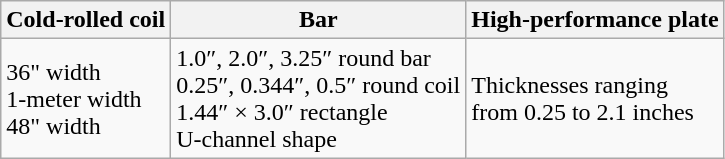<table class="wikitable">
<tr>
<th>Cold-rolled coil</th>
<th>Bar</th>
<th>High-performance plate</th>
</tr>
<tr>
<td>36" width<br>1-meter width<br>48" width</td>
<td>1.0″, 2.0″, 3.25″ round bar<br>0.25″, 0.344″, 0.5″ round coil<br>1.44″ × 3.0″ rectangle<br>U-channel shape</td>
<td>Thicknesses ranging<br> from 0.25 to 2.1 inches</td>
</tr>
</table>
